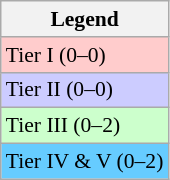<table class=wikitable style="font-size:90%">
<tr>
<th>Legend</th>
</tr>
<tr>
<td bgcolor=ffcccc>Tier I (0–0)</td>
</tr>
<tr>
<td bgcolor=ccccff>Tier II (0–0)</td>
</tr>
<tr>
<td bgcolor=CCFFCC>Tier III (0–2)</td>
</tr>
<tr>
<td bgcolor=66CCFF>Tier IV & V (0–2)</td>
</tr>
</table>
